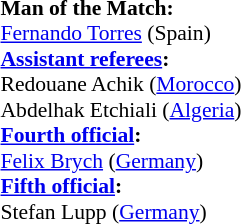<table width=50% style="font-size: 90%">
<tr>
<td><br><strong>Man of the Match:</strong>
<br><a href='#'>Fernando Torres</a> (Spain)<br><strong><a href='#'>Assistant referees</a>:</strong>
<br>Redouane Achik (<a href='#'>Morocco</a>)
<br>Abdelhak Etchiali (<a href='#'>Algeria</a>)
<br><strong><a href='#'>Fourth official</a>:</strong>
<br><a href='#'>Felix Brych</a> (<a href='#'>Germany</a>)
<br><strong><a href='#'>Fifth official</a>:</strong>
<br>Stefan Lupp (<a href='#'>Germany</a>)</td>
</tr>
</table>
